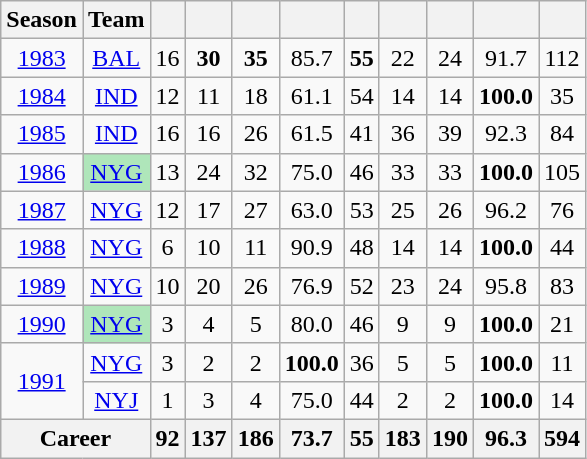<table class="wikitable" style="text-align:center;">
<tr>
<th>Season</th>
<th>Team</th>
<th></th>
<th></th>
<th></th>
<th></th>
<th></th>
<th></th>
<th></th>
<th></th>
<th></th>
</tr>
<tr>
<td><a href='#'>1983</a></td>
<td><a href='#'>BAL</a></td>
<td>16</td>
<td><strong>30</strong></td>
<td><strong>35</strong></td>
<td>85.7</td>
<td><strong>55</strong></td>
<td>22</td>
<td>24</td>
<td>91.7</td>
<td>112</td>
</tr>
<tr>
<td><a href='#'>1984</a></td>
<td><a href='#'>IND</a></td>
<td>12</td>
<td>11</td>
<td>18</td>
<td>61.1</td>
<td>54</td>
<td>14</td>
<td>14</td>
<td><strong>100.0</strong></td>
<td>35</td>
</tr>
<tr>
<td><a href='#'>1985</a></td>
<td><a href='#'>IND</a></td>
<td>16</td>
<td>16</td>
<td>26</td>
<td>61.5</td>
<td>41</td>
<td>36</td>
<td>39</td>
<td>92.3</td>
<td>84</td>
</tr>
<tr>
<td><a href='#'>1986</a></td>
<td style="background:#afe6ba;"><a href='#'>NYG</a></td>
<td>13</td>
<td>24</td>
<td>32</td>
<td>75.0</td>
<td>46</td>
<td>33</td>
<td>33</td>
<td><strong>100.0</strong></td>
<td>105</td>
</tr>
<tr>
<td><a href='#'>1987</a></td>
<td><a href='#'>NYG</a></td>
<td>12</td>
<td>17</td>
<td>27</td>
<td>63.0</td>
<td>53</td>
<td>25</td>
<td>26</td>
<td>96.2</td>
<td>76</td>
</tr>
<tr>
<td><a href='#'>1988</a></td>
<td><a href='#'>NYG</a></td>
<td>6</td>
<td>10</td>
<td>11</td>
<td>90.9</td>
<td>48</td>
<td>14</td>
<td>14</td>
<td><strong>100.0</strong></td>
<td>44</td>
</tr>
<tr>
<td><a href='#'>1989</a></td>
<td><a href='#'>NYG</a></td>
<td>10</td>
<td>20</td>
<td>26</td>
<td>76.9</td>
<td>52</td>
<td>23</td>
<td>24</td>
<td>95.8</td>
<td>83</td>
</tr>
<tr>
<td><a href='#'>1990</a></td>
<td style="background:#afe6ba;"><a href='#'>NYG</a></td>
<td>3</td>
<td>4</td>
<td>5</td>
<td>80.0</td>
<td>46</td>
<td>9</td>
<td>9</td>
<td><strong>100.0</strong></td>
<td>21</td>
</tr>
<tr>
<td rowspan="2"><a href='#'>1991</a></td>
<td><a href='#'>NYG</a></td>
<td>3</td>
<td>2</td>
<td>2</td>
<td><strong>100.0</strong></td>
<td>36</td>
<td>5</td>
<td>5</td>
<td><strong>100.0</strong></td>
<td>11</td>
</tr>
<tr>
<td><a href='#'>NYJ</a></td>
<td>1</td>
<td>3</td>
<td>4</td>
<td>75.0</td>
<td>44</td>
<td>2</td>
<td>2</td>
<td><strong>100.0</strong></td>
<td>14</td>
</tr>
<tr>
<th colspan="2">Career</th>
<th>92</th>
<th>137</th>
<th>186</th>
<th>73.7</th>
<th>55</th>
<th>183</th>
<th>190</th>
<th>96.3</th>
<th>594</th>
</tr>
</table>
